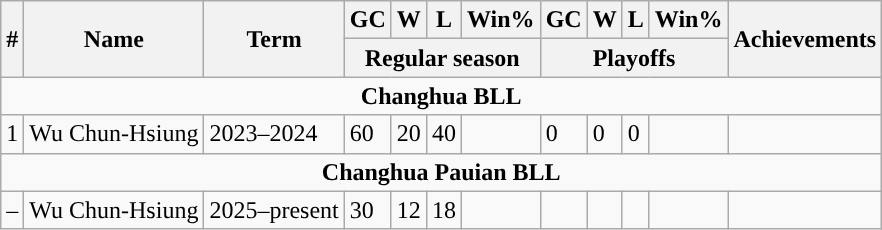<table class="wikitable sortable">
<tr>
<th rowspan="2">#</th>
<th rowspan="2">Name</th>
<th rowspan="2">Term</th>
<th>GC</th>
<th>W</th>
<th>L</th>
<th>Win%</th>
<th>GC</th>
<th>W</th>
<th>L</th>
<th>Win%</th>
<th rowspan="2" class=unsortable>Achievements</th>
</tr>
<tr class="unsortable">
<th colspan="4">Regular season</th>
<th colspan="4">Playoffs</th>
</tr>
<tr>
<td align=center colspan="15"><strong>Changhua BLL</strong></td>
</tr>
<tr>
<td align=center>1</td>
<td>Wu Chun-Hsiung</td>
<td>2023–2024</td>
<td>60</td>
<td>20</td>
<td>40</td>
<td></td>
<td>0</td>
<td>0</td>
<td>0</td>
<td></td>
<td></td>
</tr>
<tr>
<td align=center colspan="15"><strong>Changhua Pauian BLL</strong></td>
</tr>
<tr>
<td align=center>–</td>
<td>Wu Chun-Hsiung</td>
<td>2025–present</td>
<td>30</td>
<td>12</td>
<td>18</td>
<td></td>
<td></td>
<td></td>
<td></td>
<td></td>
<td></td>
</tr>
</table>
